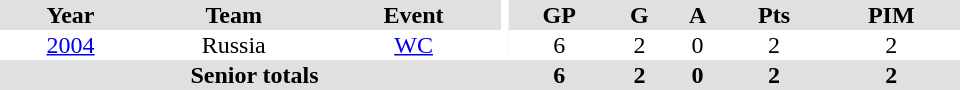<table border="0" cellpadding="1" cellspacing="0" ID="Table3" style="text-align:center; width:40em">
<tr bgcolor="#e0e0e0">
<th>Year</th>
<th>Team</th>
<th>Event</th>
<th rowspan="102" bgcolor="#ffffff"></th>
<th>GP</th>
<th>G</th>
<th>A</th>
<th>Pts</th>
<th>PIM</th>
</tr>
<tr>
<td><a href='#'>2004</a></td>
<td>Russia</td>
<td><a href='#'>WC</a></td>
<td>6</td>
<td>2</td>
<td>0</td>
<td>2</td>
<td>2</td>
</tr>
<tr bgcolor="#e0e0e0">
<th colspan="4">Senior totals</th>
<th>6</th>
<th>2</th>
<th>0</th>
<th>2</th>
<th>2</th>
</tr>
</table>
